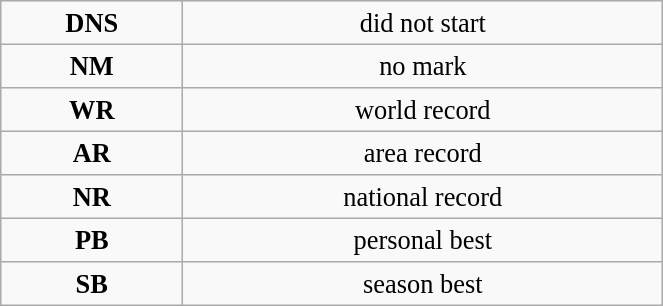<table class="wikitable" style=" text-align:center; font-size:110%;" width="35%">
<tr>
<td><strong>DNS</strong></td>
<td>did not start</td>
</tr>
<tr>
<td><strong>NM</strong></td>
<td>no mark</td>
</tr>
<tr>
<td><strong>WR</strong></td>
<td>world record</td>
</tr>
<tr>
<td><strong>AR</strong></td>
<td>area record</td>
</tr>
<tr>
<td><strong>NR</strong></td>
<td>national record</td>
</tr>
<tr>
<td><strong>PB</strong></td>
<td>personal best</td>
</tr>
<tr>
<td><strong>SB</strong></td>
<td>season best</td>
</tr>
</table>
